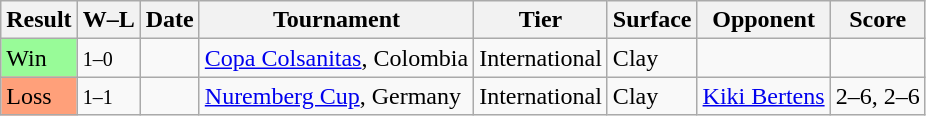<table class="sortable wikitable">
<tr>
<th>Result</th>
<th class="unsortable">W–L</th>
<th>Date</th>
<th>Tournament</th>
<th>Tier</th>
<th>Surface</th>
<th>Opponent</th>
<th class="unsortable">Score</th>
</tr>
<tr>
<td style="background:#98fb98;">Win</td>
<td><small>1–0</small></td>
<td><a href='#'></a></td>
<td><a href='#'>Copa Colsanitas</a>, Colombia</td>
<td>International</td>
<td>Clay</td>
<td></td>
<td></td>
</tr>
<tr>
<td style="background:#ffa07a;">Loss</td>
<td><small>1–1</small></td>
<td></td>
<td><a href='#'>Nuremberg Cup</a>, Germany</td>
<td>International</td>
<td>Clay</td>
<td> <a href='#'>Kiki Bertens</a></td>
<td>2–6, 2–6</td>
</tr>
</table>
